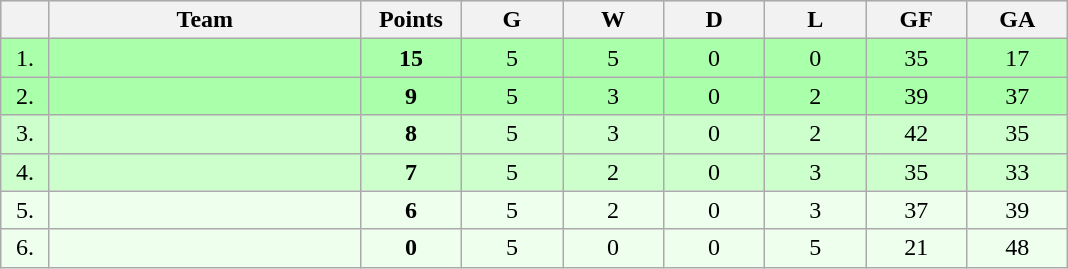<table class=wikitable style="text-align:center">
<tr bgcolor="#DCDCDC">
<th width="25"></th>
<th width="200">Team</th>
<th width="60">Points</th>
<th width="60">G</th>
<th width="60">W</th>
<th width="60">D</th>
<th width="60">L</th>
<th width="60">GF</th>
<th width="60">GA</th>
</tr>
<tr bgcolor=#AAFFAA>
<td>1.</td>
<td align=left></td>
<td><strong>15</strong></td>
<td>5</td>
<td>5</td>
<td>0</td>
<td>0</td>
<td>35</td>
<td>17</td>
</tr>
<tr bgcolor=#AAFFAA>
<td>2.</td>
<td align=left></td>
<td><strong>9</strong></td>
<td>5</td>
<td>3</td>
<td>0</td>
<td>2</td>
<td>39</td>
<td>37</td>
</tr>
<tr bgcolor=#CCFFCC>
<td>3.</td>
<td align=left></td>
<td><strong>8</strong></td>
<td>5</td>
<td>3</td>
<td>0</td>
<td>2</td>
<td>42</td>
<td>35</td>
</tr>
<tr bgcolor=#CCFFCC>
<td>4.</td>
<td align=left></td>
<td><strong>7</strong></td>
<td>5</td>
<td>2</td>
<td>0</td>
<td>3</td>
<td>35</td>
<td>33</td>
</tr>
<tr bgcolor=#EEFFEE>
<td>5.</td>
<td align=left></td>
<td><strong>6</strong></td>
<td>5</td>
<td>2</td>
<td>0</td>
<td>3</td>
<td>37</td>
<td>39</td>
</tr>
<tr bgcolor=#EEFFEE>
<td>6.</td>
<td align=left></td>
<td><strong>0</strong></td>
<td>5</td>
<td>0</td>
<td>0</td>
<td>5</td>
<td>21</td>
<td>48</td>
</tr>
</table>
